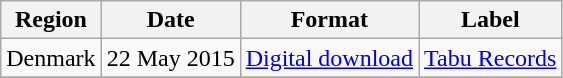<table class=wikitable>
<tr>
<th>Region</th>
<th>Date</th>
<th>Format</th>
<th>Label</th>
</tr>
<tr>
<td>Denmark</td>
<td>22 May 2015</td>
<td><a href='#'>Digital download</a></td>
<td><a href='#'>Tabu Records</a></td>
</tr>
<tr>
</tr>
</table>
